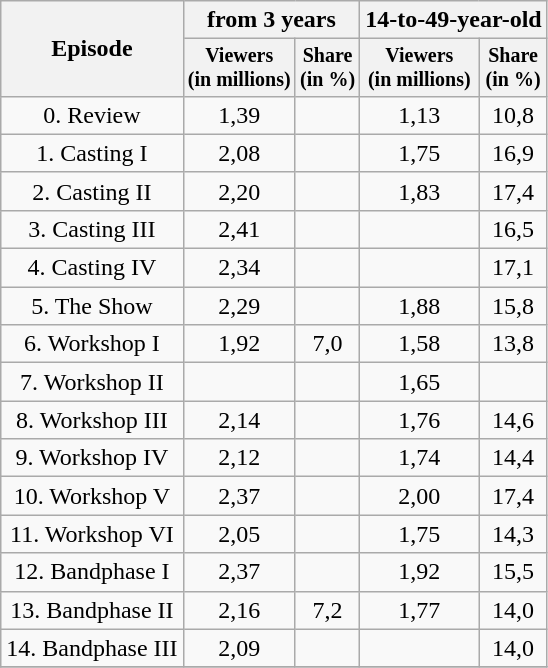<table class="wikitable" style="text-align:center">
<tr>
<th align="center" rowspan=2>Episode</th>
<th align="center" colspan=2>from 3 years</th>
<th align="center" colspan=2>14-to-49-year-old</th>
</tr>
<tr>
<th style="font-size:smaller">Viewers<br>(in millions)</th>
<th style="font-size:smaller">Share<br>(in %)</th>
<th style="font-size:smaller">Viewers<br>(in millions)</th>
<th style="font-size:smaller">Share<br>(in %)</th>
</tr>
<tr>
<td>0. Review</td>
<td>1,39</td>
<td></td>
<td>1,13</td>
<td>10,8</td>
</tr>
<tr>
<td>1. Casting I</td>
<td>2,08</td>
<td></td>
<td>1,75</td>
<td>16,9</td>
</tr>
<tr>
<td>2. Casting II</td>
<td>2,20</td>
<td></td>
<td>1,83</td>
<td>17,4</td>
</tr>
<tr>
<td>3. Casting III</td>
<td>2,41</td>
<td></td>
<td></td>
<td>16,5</td>
</tr>
<tr>
<td>4. Casting IV</td>
<td>2,34</td>
<td></td>
<td></td>
<td>17,1</td>
</tr>
<tr>
<td>5. The Show</td>
<td>2,29</td>
<td></td>
<td>1,88</td>
<td>15,8</td>
</tr>
<tr>
<td>6. Workshop I</td>
<td>1,92</td>
<td>7,0</td>
<td>1,58</td>
<td>13,8</td>
</tr>
<tr>
<td>7. Workshop II</td>
<td></td>
<td></td>
<td>1,65</td>
<td></td>
</tr>
<tr>
<td>8. Workshop III</td>
<td>2,14</td>
<td></td>
<td>1,76</td>
<td>14,6</td>
</tr>
<tr>
<td>9. Workshop IV</td>
<td>2,12</td>
<td></td>
<td>1,74</td>
<td>14,4</td>
</tr>
<tr>
<td>10. Workshop V</td>
<td>2,37</td>
<td></td>
<td>2,00</td>
<td>17,4</td>
</tr>
<tr>
<td>11. Workshop VI</td>
<td>2,05</td>
<td></td>
<td>1,75</td>
<td>14,3</td>
</tr>
<tr>
<td>12. Bandphase I</td>
<td>2,37</td>
<td></td>
<td>1,92</td>
<td>15,5</td>
</tr>
<tr>
<td>13. Bandphase II</td>
<td>2,16</td>
<td>7,2</td>
<td>1,77</td>
<td>14,0</td>
</tr>
<tr>
<td>14. Bandphase III</td>
<td>2,09</td>
<td></td>
<td></td>
<td>14,0</td>
</tr>
<tr>
</tr>
</table>
